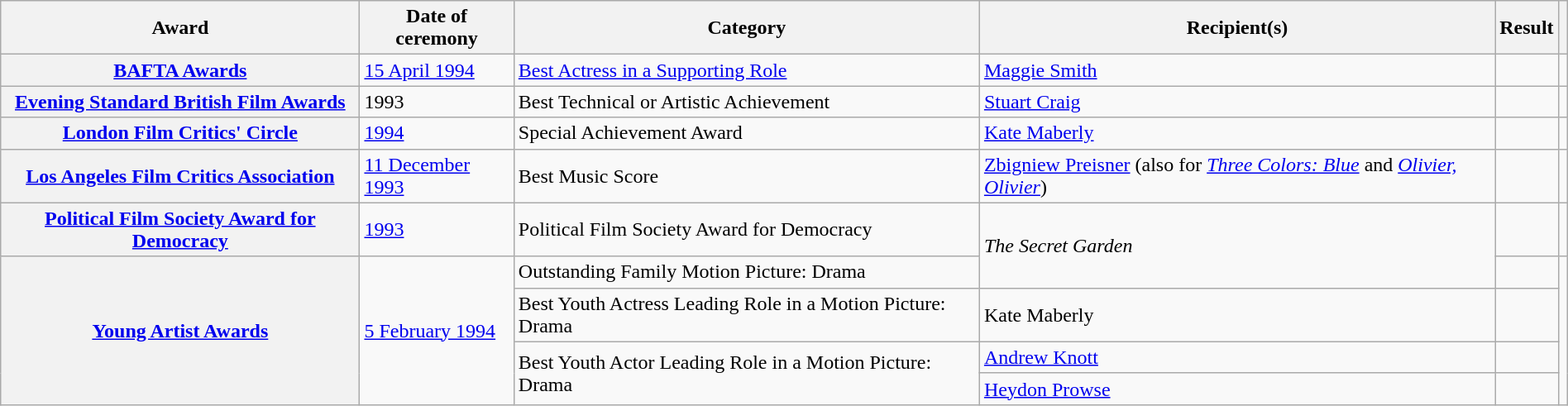<table class="wikitable plainrowheaders sortable" style="width:100%;">
<tr>
<th scope="col">Award</th>
<th scope="col">Date of ceremony</th>
<th scope="col">Category</th>
<th scope="col">Recipient(s)</th>
<th>Result</th>
<th scope="col" class="unsortable"></th>
</tr>
<tr>
<th scope="row"><a href='#'>BAFTA Awards</a></th>
<td><a href='#'>15 April 1994</a></td>
<td><a href='#'>Best Actress in a Supporting Role</a></td>
<td><a href='#'>Maggie Smith</a></td>
<td></td>
<td></td>
</tr>
<tr>
<th scope="row"><a href='#'>Evening Standard British Film Awards</a></th>
<td>1993</td>
<td>Best Technical or Artistic Achievement</td>
<td><a href='#'>Stuart Craig</a></td>
<td></td>
<td></td>
</tr>
<tr>
<th scope="row"><a href='#'>London Film Critics' Circle</a></th>
<td><a href='#'>1994</a></td>
<td>Special Achievement Award</td>
<td><a href='#'>Kate Maberly</a></td>
<td></td>
<td></td>
</tr>
<tr>
<th scope="row"><a href='#'>Los Angeles Film Critics Association</a></th>
<td><a href='#'>11 December 1993</a></td>
<td>Best Music Score</td>
<td><a href='#'>Zbigniew Preisner</a> (also for <em><a href='#'>Three Colors: Blue</a></em> and <em><a href='#'>Olivier, Olivier</a></em>)</td>
<td></td>
<td></td>
</tr>
<tr>
<th scope="row"><a href='#'>Political Film Society Award for Democracy</a></th>
<td><a href='#'>1993</a></td>
<td>Political Film Society Award for Democracy</td>
<td rowspan="2"><em>The Secret Garden</em></td>
<td></td>
<td></td>
</tr>
<tr>
<th rowspan="4" scope="row"><a href='#'>Young Artist Awards</a></th>
<td rowspan="4"><a href='#'>5 February 1994</a></td>
<td>Outstanding Family Motion Picture: Drama</td>
<td></td>
<td rowspan="4"></td>
</tr>
<tr>
<td>Best Youth Actress Leading Role in a Motion Picture: Drama</td>
<td>Kate Maberly</td>
<td></td>
</tr>
<tr>
<td rowspan="2">Best Youth Actor Leading Role in a Motion Picture: Drama</td>
<td><a href='#'>Andrew Knott</a></td>
<td></td>
</tr>
<tr>
<td><a href='#'>Heydon Prowse</a></td>
<td></td>
</tr>
</table>
